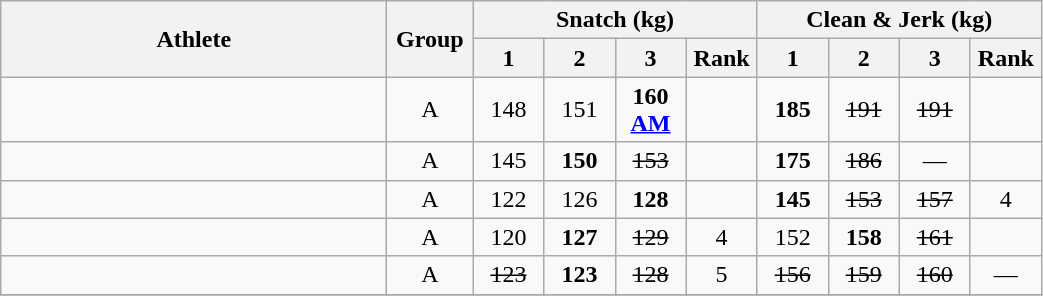<table class = "wikitable sortable" style="text-align:center;">
<tr>
<th rowspan=2 class="unsortable" width=250>Athlete</th>
<th rowspan=2 class="unsortable" width=50>Group</th>
<th colspan=4>Snatch (kg)</th>
<th colspan=4>Clean & Jerk (kg)</th>
</tr>
<tr>
<th width=40 class="unsortable">1</th>
<th width=40 class="unsortable">2</th>
<th width=40 class="unsortable">3</th>
<th width=40>Rank</th>
<th width=40 class="unsortable">1</th>
<th width=40 class="unsortable">2</th>
<th width=40 class="unsortable">3</th>
<th width=40>Rank</th>
</tr>
<tr>
<td align=left></td>
<td>A</td>
<td>148</td>
<td>151</td>
<td><strong>160 <a href='#'>AM</a></strong></td>
<td></td>
<td><strong>185</strong></td>
<td><s>191</s></td>
<td><s>191</s></td>
<td></td>
</tr>
<tr>
<td align=left></td>
<td>A</td>
<td>145</td>
<td><strong>150</strong></td>
<td><s>153</s></td>
<td></td>
<td><strong>175</strong></td>
<td><s>186</s></td>
<td>—</td>
<td></td>
</tr>
<tr>
<td align=left></td>
<td>A</td>
<td>122</td>
<td>126</td>
<td><strong>128</strong></td>
<td></td>
<td><strong>145</strong></td>
<td><s>153</s></td>
<td><s>157</s></td>
<td>4</td>
</tr>
<tr>
<td align=left></td>
<td>A</td>
<td>120</td>
<td><strong>127</strong></td>
<td><s>129</s></td>
<td>4</td>
<td>152</td>
<td><strong>158</strong></td>
<td><s>161</s></td>
<td></td>
</tr>
<tr>
<td align=left></td>
<td>A</td>
<td><s>123</s></td>
<td><strong>123</strong></td>
<td><s>128</s></td>
<td>5</td>
<td><s>156</s></td>
<td><s>159</s></td>
<td><s>160</s></td>
<td>—</td>
</tr>
<tr>
</tr>
</table>
